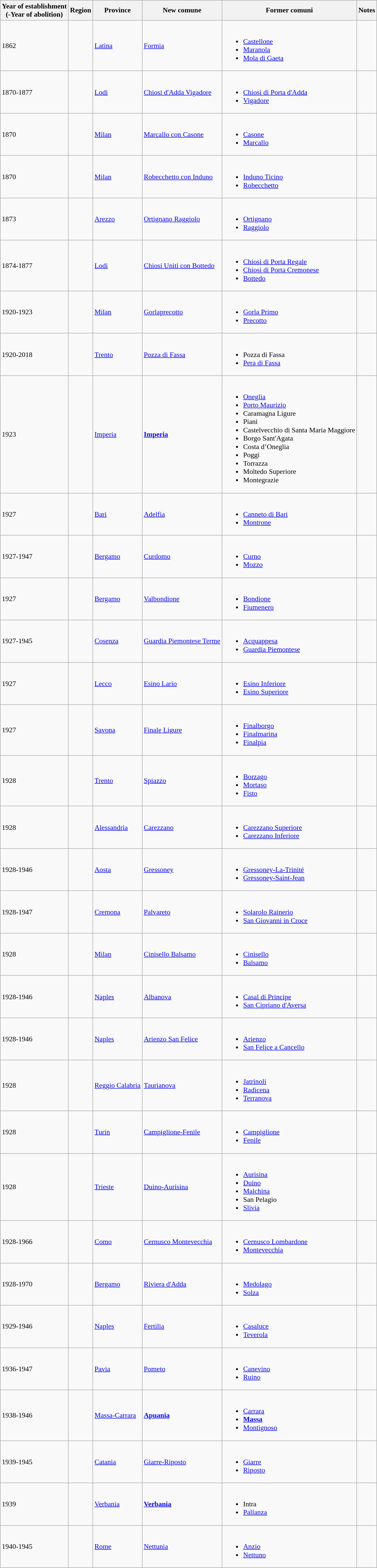<table class="wikitable sortable" style="font-size:90%;">
<tr>
<th>Year of establishment<br>(-Year of abolition)</th>
<th>Region</th>
<th>Province</th>
<th>New comune</th>
<th>Former comuni</th>
<th>Notes</th>
</tr>
<tr>
<td>1862</td>
<td></td>
<td><a href='#'>Latina</a></td>
<td><a href='#'>Formia</a></td>
<td><br><ul><li><a href='#'>Castellone</a></li><li><a href='#'>Maranola</a></li><li><a href='#'>Mola di Gaeta</a></li></ul></td>
<td></td>
</tr>
<tr>
<td>1870-1877</td>
<td></td>
<td><a href='#'>Lodi</a></td>
<td><a href='#'>Chiosi d'Adda Vigadore</a></td>
<td><br><ul><li><a href='#'>Chiosi di Porta d'Adda</a></li><li><a href='#'>Vigadore</a></li></ul></td>
<td></td>
</tr>
<tr>
<td>1870</td>
<td></td>
<td><a href='#'>Milan</a></td>
<td><a href='#'>Marcallo con Casone</a></td>
<td><br><ul><li><a href='#'>Casone</a></li><li><a href='#'>Marcallo</a></li></ul></td>
<td></td>
</tr>
<tr>
<td>1870</td>
<td></td>
<td><a href='#'>Milan</a></td>
<td><a href='#'>Robecchetto con Induno</a></td>
<td><br><ul><li><a href='#'>Induno Ticino</a></li><li><a href='#'>Robecchetto</a></li></ul></td>
<td></td>
</tr>
<tr>
<td>1873</td>
<td></td>
<td><a href='#'>Arezzo</a></td>
<td><a href='#'>Ortignano Raggiolo</a></td>
<td><br><ul><li><a href='#'>Ortignano</a></li><li><a href='#'>Raggiolo</a></li></ul></td>
<td></td>
</tr>
<tr>
<td>1874-1877</td>
<td></td>
<td><a href='#'>Lodi</a></td>
<td><a href='#'>Chiosi Uniti con Bottedo</a></td>
<td><br><ul><li><a href='#'>Chiosi di Porta Regale</a></li><li><a href='#'>Chiosi di Porta Cremonese</a></li><li><a href='#'>Bottedo</a></li></ul></td>
<td></td>
</tr>
<tr>
<td>1920-1923</td>
<td></td>
<td><a href='#'>Milan</a></td>
<td><a href='#'>Gorlaprecotto</a></td>
<td><br><ul><li><a href='#'>Gorla Primo</a></li><li><a href='#'>Precotto</a></li></ul></td>
<td></td>
</tr>
<tr>
<td>1920-2018</td>
<td></td>
<td><a href='#'>Trento</a></td>
<td><a href='#'>Pozza di Fassa</a></td>
<td><br><ul><li>Pozza di Fassa</li><li><a href='#'>Pera di Fassa</a></li></ul></td>
<td></td>
</tr>
<tr>
<td>1923</td>
<td></td>
<td><a href='#'>Imperia</a></td>
<td><strong><a href='#'>Imperia</a></strong></td>
<td><br><ul><li><a href='#'>Oneglia</a></li><li><a href='#'>Porto Maurizio</a></li><li>Caramagna Ligure</li><li>Piani</li><li>Castelvecchio di Santa Maria Maggiore</li><li>Borgo Sant'Agata</li><li>Costa d’Oneglia</li><li>Poggi</li><li>Torrazza</li><li>Moltedo Superiore</li><li>Montegrazie</li></ul></td>
<td></td>
</tr>
<tr>
<td>1927</td>
<td></td>
<td><a href='#'>Bari</a></td>
<td><a href='#'>Adelfia</a></td>
<td><br><ul><li><a href='#'>Canneto di Bari</a></li><li><a href='#'>Montrone</a></li></ul></td>
<td></td>
</tr>
<tr>
<td>1927-1947</td>
<td></td>
<td><a href='#'>Bergamo</a></td>
<td><a href='#'>Curdomo</a></td>
<td><br><ul><li><a href='#'>Curno</a></li><li><a href='#'>Mozzo</a></li></ul></td>
<td></td>
</tr>
<tr>
<td>1927</td>
<td></td>
<td><a href='#'>Bergamo</a></td>
<td><a href='#'>Valbondione</a></td>
<td><br><ul><li><a href='#'>Bondione</a></li><li><a href='#'>Fiumenero</a></li></ul></td>
<td></td>
</tr>
<tr>
<td>1927-1945</td>
<td></td>
<td><a href='#'>Cosenza</a></td>
<td><a href='#'>Guardia Piemontese Terme</a></td>
<td><br><ul><li><a href='#'>Acquappesa</a></li><li><a href='#'>Guardia Piemontese</a></li></ul></td>
<td></td>
</tr>
<tr>
<td>1927</td>
<td></td>
<td><a href='#'>Lecco</a></td>
<td><a href='#'>Esino Lario</a></td>
<td><br><ul><li><a href='#'>Esino Inferiore</a></li><li><a href='#'>Esino Superiore</a></li></ul></td>
<td></td>
</tr>
<tr>
<td>1927</td>
<td></td>
<td><a href='#'>Savona</a></td>
<td><a href='#'>Finale Ligure</a></td>
<td><br><ul><li><a href='#'>Finalborgo</a></li><li><a href='#'>Finalmarina</a></li><li><a href='#'>Finalpia</a></li></ul></td>
<td></td>
</tr>
<tr>
<td>1928</td>
<td></td>
<td><a href='#'>Trento</a></td>
<td><a href='#'>Spiazzo</a></td>
<td><br><ul><li><a href='#'>Borzago</a></li><li><a href='#'>Mortaso</a></li><li><a href='#'>Fisto</a></li></ul></td>
<td></td>
</tr>
<tr>
<td>1928</td>
<td></td>
<td><a href='#'>Alessandria</a></td>
<td><a href='#'>Carezzano</a></td>
<td><br><ul><li><a href='#'>Carezzano Superiore</a></li><li><a href='#'>Carezzano Inferiore</a></li></ul></td>
<td></td>
</tr>
<tr>
<td>1928-1946</td>
<td></td>
<td><a href='#'>Aosta</a></td>
<td><a href='#'>Gressoney</a></td>
<td><br><ul><li><a href='#'>Gressoney-La-Trinité</a></li><li><a href='#'>Gressoney-Saint-Jean</a></li></ul></td>
<td></td>
</tr>
<tr>
<td>1928-1947</td>
<td></td>
<td><a href='#'>Cremona</a></td>
<td><a href='#'>Palvareto</a></td>
<td><br><ul><li><a href='#'>Solarolo Rainerio</a></li><li><a href='#'>San Giovanni in Croce</a></li></ul></td>
<td></td>
</tr>
<tr>
<td>1928</td>
<td></td>
<td><a href='#'>Milan</a></td>
<td><a href='#'>Cinisello Balsamo</a></td>
<td><br><ul><li><a href='#'>Cinisello</a></li><li><a href='#'>Balsamo</a></li></ul></td>
<td></td>
</tr>
<tr>
<td>1928-1946</td>
<td></td>
<td><a href='#'>Naples</a></td>
<td><a href='#'>Albanova</a></td>
<td><br><ul><li><a href='#'>Casal di Principe</a></li><li><a href='#'>San Cipriano d'Aversa</a></li></ul></td>
<td></td>
</tr>
<tr>
<td>1928-1946</td>
<td></td>
<td><a href='#'>Naples</a></td>
<td><a href='#'>Arienzo San Felice</a></td>
<td><br><ul><li><a href='#'>Arienzo</a></li><li><a href='#'>San Felice a Cancello</a></li></ul></td>
<td></td>
</tr>
<tr>
<td>1928</td>
<td></td>
<td><a href='#'>Reggio Calabria</a></td>
<td><a href='#'>Taurianova</a></td>
<td><br><ul><li><a href='#'>Jatrinoli</a></li><li><a href='#'>Radicena</a></li><li><a href='#'>Terranova</a></li></ul></td>
<td></td>
</tr>
<tr>
<td>1928</td>
<td></td>
<td><a href='#'>Turin</a></td>
<td><a href='#'>Campiglione-Fenile</a></td>
<td><br><ul><li><a href='#'>Campiglione</a></li><li><a href='#'>Fenile</a></li></ul></td>
<td></td>
</tr>
<tr>
<td>1928</td>
<td></td>
<td><a href='#'>Trieste</a></td>
<td><a href='#'>Duino-Aurisina</a></td>
<td><br><ul><li><a href='#'>Aurisina</a></li><li><a href='#'>Duino</a></li><li><a href='#'>Malchina</a></li><li>San Pelagio</li><li><a href='#'>Slivia</a></li></ul></td>
<td></td>
</tr>
<tr>
<td>1928-1966</td>
<td></td>
<td><a href='#'>Como</a></td>
<td><a href='#'>Cernusco Montevecchia</a></td>
<td><br><ul><li><a href='#'>Cernusco Lombardone</a></li><li><a href='#'>Montevecchia</a></li></ul></td>
<td></td>
</tr>
<tr>
<td>1928-1970</td>
<td></td>
<td><a href='#'>Bergamo</a></td>
<td><a href='#'>Riviera d'Adda</a></td>
<td><br><ul><li><a href='#'>Medolago</a></li><li><a href='#'>Solza</a></li></ul></td>
<td></td>
</tr>
<tr>
<td>1929-1946</td>
<td></td>
<td><a href='#'>Naples</a></td>
<td><a href='#'>Fertilia</a></td>
<td><br><ul><li><a href='#'>Casaluce</a></li><li><a href='#'>Teverola</a></li></ul></td>
<td></td>
</tr>
<tr>
<td>1936-1947</td>
<td></td>
<td><a href='#'>Pavia</a></td>
<td><a href='#'>Pometo</a></td>
<td><br><ul><li><a href='#'>Canevino</a></li><li><a href='#'>Ruino</a></li></ul></td>
<td></td>
</tr>
<tr>
<td>1938-1946</td>
<td></td>
<td><a href='#'>Massa-Carrara</a></td>
<td><strong><a href='#'>Apuania</a></strong></td>
<td><br><ul><li><a href='#'>Carrara</a></li><li><strong><a href='#'>Massa</a></strong></li><li><a href='#'>Montignoso</a></li></ul></td>
<td></td>
</tr>
<tr>
<td>1939-1945</td>
<td></td>
<td><a href='#'>Catania</a></td>
<td><a href='#'>Giarre-Riposto</a></td>
<td><br><ul><li><a href='#'>Giarre</a></li><li><a href='#'>Riposto</a></li></ul></td>
<td></td>
</tr>
<tr>
<td>1939</td>
<td></td>
<td><a href='#'>Verbania</a></td>
<td><strong><a href='#'>Verbania</a></strong></td>
<td><br><ul><li>Intra</li><li><a href='#'>Pallanza</a></li></ul></td>
<td></td>
</tr>
<tr>
<td>1940-1945</td>
<td></td>
<td><a href='#'>Rome</a></td>
<td><a href='#'>Nettunia</a></td>
<td><br><ul><li><a href='#'>Anzio</a></li><li><a href='#'>Nettuno</a></li></ul></td>
<td></td>
</tr>
</table>
